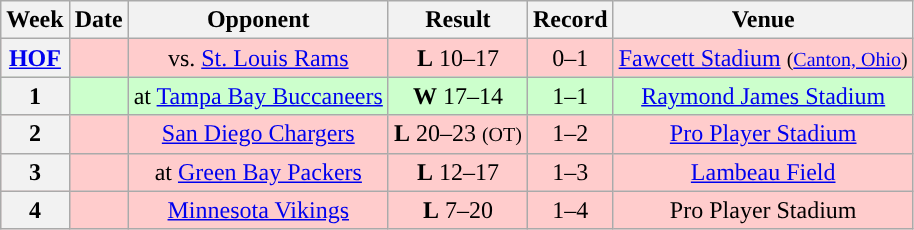<table class="wikitable" style="text-align:center">
<tr>
<th>Week</th>
<th>Date</th>
<th>Opponent</th>
<th>Result</th>
<th>Record</th>
<th>Venue</th>
</tr>
<tr style="background: #fcc;">
<th><a href='#'>HOF</a></th>
<td></td>
<td>vs. <a href='#'>St. Louis Rams</a></td>
<td><strong>L</strong> 10–17</td>
<td>0–1</td>
<td><a href='#'>Fawcett Stadium</a> <small>(<a href='#'>Canton, Ohio</a>)</small></td>
</tr>
<tr style="background: #cfc;">
<th>1</th>
<td></td>
<td>at <a href='#'>Tampa Bay Buccaneers</a></td>
<td><strong>W</strong> 17–14</td>
<td>1–1</td>
<td><a href='#'>Raymond James Stadium</a></td>
</tr>
<tr style="background: #fcc;">
<th>2</th>
<td></td>
<td><a href='#'>San Diego Chargers</a></td>
<td><strong>L</strong> 20–23 <small>(OT)</small></td>
<td>1–2</td>
<td><a href='#'>Pro Player Stadium</a></td>
</tr>
<tr style="background: #fcc;">
<th>3</th>
<td></td>
<td>at <a href='#'>Green Bay Packers</a></td>
<td><strong>L</strong> 12–17</td>
<td>1–3</td>
<td><a href='#'>Lambeau Field</a></td>
</tr>
<tr style="background: #fcc;">
<th>4</th>
<td></td>
<td><a href='#'>Minnesota Vikings</a></td>
<td><strong>L</strong> 7–20</td>
<td>1–4</td>
<td>Pro Player Stadium</td>
</tr>
</table>
